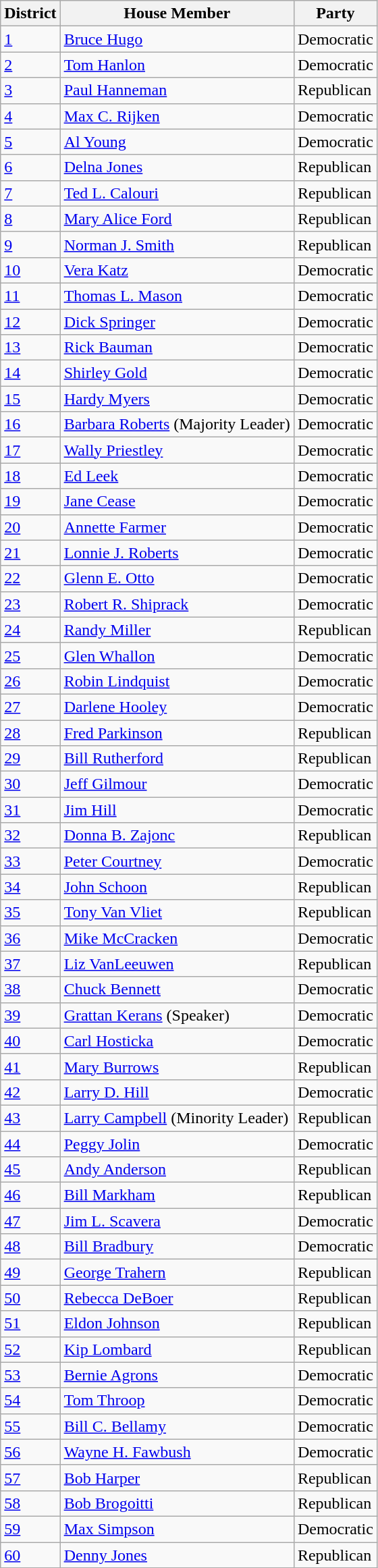<table class="wikitable">
<tr>
<th>District</th>
<th>House Member</th>
<th>Party</th>
</tr>
<tr>
<td><a href='#'>1</a></td>
<td><a href='#'>Bruce Hugo</a></td>
<td>Democratic</td>
</tr>
<tr>
<td><a href='#'>2</a></td>
<td><a href='#'>Tom Hanlon</a></td>
<td>Democratic</td>
</tr>
<tr>
<td><a href='#'>3</a></td>
<td><a href='#'>Paul Hanneman</a></td>
<td>Republican</td>
</tr>
<tr>
<td><a href='#'>4</a></td>
<td><a href='#'>Max C. Rijken</a></td>
<td>Democratic</td>
</tr>
<tr>
<td><a href='#'>5</a></td>
<td><a href='#'>Al Young</a></td>
<td>Democratic</td>
</tr>
<tr>
<td><a href='#'>6</a></td>
<td><a href='#'>Delna Jones</a></td>
<td>Republican</td>
</tr>
<tr>
<td><a href='#'>7</a></td>
<td><a href='#'>Ted L. Calouri</a></td>
<td>Republican</td>
</tr>
<tr>
<td><a href='#'>8</a></td>
<td><a href='#'>Mary Alice Ford</a></td>
<td>Republican</td>
</tr>
<tr>
<td><a href='#'>9</a></td>
<td><a href='#'>Norman J. Smith</a></td>
<td>Republican</td>
</tr>
<tr>
<td><a href='#'>10</a></td>
<td><a href='#'>Vera Katz</a></td>
<td>Democratic</td>
</tr>
<tr>
<td><a href='#'>11</a></td>
<td><a href='#'>Thomas L. Mason</a></td>
<td>Democratic</td>
</tr>
<tr>
<td><a href='#'>12</a></td>
<td><a href='#'>Dick Springer</a></td>
<td>Democratic</td>
</tr>
<tr>
<td><a href='#'>13</a></td>
<td><a href='#'>Rick Bauman</a></td>
<td>Democratic</td>
</tr>
<tr>
<td><a href='#'>14</a></td>
<td><a href='#'>Shirley Gold</a></td>
<td>Democratic</td>
</tr>
<tr>
<td><a href='#'>15</a></td>
<td><a href='#'>Hardy Myers</a></td>
<td>Democratic</td>
</tr>
<tr>
<td><a href='#'>16</a></td>
<td><a href='#'>Barbara Roberts</a> (Majority Leader)</td>
<td>Democratic</td>
</tr>
<tr>
<td><a href='#'>17</a></td>
<td><a href='#'>Wally Priestley</a></td>
<td>Democratic</td>
</tr>
<tr>
<td><a href='#'>18</a></td>
<td><a href='#'>Ed Leek</a></td>
<td>Democratic</td>
</tr>
<tr>
<td><a href='#'>19</a></td>
<td><a href='#'>Jane Cease</a></td>
<td>Democratic</td>
</tr>
<tr>
<td><a href='#'>20</a></td>
<td><a href='#'>Annette Farmer</a></td>
<td>Democratic</td>
</tr>
<tr>
<td><a href='#'>21</a></td>
<td><a href='#'>Lonnie J. Roberts</a></td>
<td>Democratic</td>
</tr>
<tr>
<td><a href='#'>22</a></td>
<td><a href='#'>Glenn E. Otto</a></td>
<td>Democratic</td>
</tr>
<tr>
<td><a href='#'>23</a></td>
<td><a href='#'>Robert R. Shiprack</a></td>
<td>Democratic</td>
</tr>
<tr>
<td><a href='#'>24</a></td>
<td><a href='#'>Randy Miller</a></td>
<td>Republican</td>
</tr>
<tr>
<td><a href='#'>25</a></td>
<td><a href='#'>Glen Whallon</a></td>
<td>Democratic</td>
</tr>
<tr>
<td><a href='#'>26</a></td>
<td><a href='#'>Robin Lindquist</a></td>
<td>Democratic</td>
</tr>
<tr>
<td><a href='#'>27</a></td>
<td><a href='#'>Darlene Hooley</a></td>
<td>Democratic</td>
</tr>
<tr>
<td><a href='#'>28</a></td>
<td><a href='#'>Fred Parkinson</a></td>
<td>Republican</td>
</tr>
<tr>
<td><a href='#'>29</a></td>
<td><a href='#'>Bill Rutherford</a></td>
<td>Republican</td>
</tr>
<tr>
<td><a href='#'>30</a></td>
<td><a href='#'>Jeff Gilmour</a></td>
<td>Democratic</td>
</tr>
<tr>
<td><a href='#'>31</a></td>
<td><a href='#'>Jim Hill</a></td>
<td>Democratic</td>
</tr>
<tr>
<td><a href='#'>32</a></td>
<td><a href='#'>Donna B. Zajonc</a></td>
<td>Republican</td>
</tr>
<tr>
<td><a href='#'>33</a></td>
<td><a href='#'>Peter Courtney</a></td>
<td>Democratic</td>
</tr>
<tr>
<td><a href='#'>34</a></td>
<td><a href='#'>John Schoon</a></td>
<td>Republican</td>
</tr>
<tr>
<td><a href='#'>35</a></td>
<td><a href='#'>Tony Van Vliet</a></td>
<td>Republican</td>
</tr>
<tr>
<td><a href='#'>36</a></td>
<td><a href='#'>Mike McCracken</a></td>
<td>Democratic</td>
</tr>
<tr>
<td><a href='#'>37</a></td>
<td><a href='#'>Liz VanLeeuwen</a></td>
<td>Republican</td>
</tr>
<tr>
<td><a href='#'>38</a></td>
<td><a href='#'>Chuck Bennett</a></td>
<td>Democratic</td>
</tr>
<tr>
<td><a href='#'>39</a></td>
<td><a href='#'>Grattan Kerans</a> (Speaker)</td>
<td>Democratic</td>
</tr>
<tr>
<td><a href='#'>40</a></td>
<td><a href='#'>Carl Hosticka</a></td>
<td>Democratic</td>
</tr>
<tr>
<td><a href='#'>41</a></td>
<td><a href='#'>Mary Burrows</a></td>
<td>Republican</td>
</tr>
<tr>
<td><a href='#'>42</a></td>
<td><a href='#'>Larry D. Hill</a></td>
<td>Democratic</td>
</tr>
<tr>
<td><a href='#'>43</a></td>
<td><a href='#'>Larry Campbell</a> (Minority Leader)</td>
<td>Republican</td>
</tr>
<tr>
<td><a href='#'>44</a></td>
<td><a href='#'>Peggy Jolin</a></td>
<td>Democratic</td>
</tr>
<tr>
<td><a href='#'>45</a></td>
<td><a href='#'>Andy Anderson</a></td>
<td>Republican</td>
</tr>
<tr>
<td><a href='#'>46</a></td>
<td><a href='#'>Bill Markham</a></td>
<td>Republican</td>
</tr>
<tr>
<td><a href='#'>47</a></td>
<td><a href='#'>Jim L. Scavera</a></td>
<td>Democratic</td>
</tr>
<tr>
<td><a href='#'>48</a></td>
<td><a href='#'>Bill Bradbury</a></td>
<td>Democratic</td>
</tr>
<tr>
<td><a href='#'>49</a></td>
<td><a href='#'>George Trahern</a></td>
<td>Republican</td>
</tr>
<tr>
<td><a href='#'>50</a></td>
<td><a href='#'>Rebecca DeBoer</a></td>
<td>Republican</td>
</tr>
<tr>
<td><a href='#'>51</a></td>
<td><a href='#'>Eldon Johnson</a></td>
<td>Republican</td>
</tr>
<tr>
<td><a href='#'>52</a></td>
<td><a href='#'>Kip Lombard</a></td>
<td>Republican</td>
</tr>
<tr>
<td><a href='#'>53</a></td>
<td><a href='#'>Bernie Agrons</a></td>
<td>Democratic</td>
</tr>
<tr>
<td><a href='#'>54</a></td>
<td><a href='#'>Tom Throop</a></td>
<td>Democratic</td>
</tr>
<tr>
<td><a href='#'>55</a></td>
<td><a href='#'>Bill C. Bellamy</a></td>
<td>Democratic</td>
</tr>
<tr>
<td><a href='#'>56</a></td>
<td><a href='#'>Wayne H. Fawbush</a></td>
<td>Democratic</td>
</tr>
<tr>
<td><a href='#'>57</a></td>
<td><a href='#'>Bob Harper</a></td>
<td>Republican</td>
</tr>
<tr>
<td><a href='#'>58</a></td>
<td><a href='#'>Bob Brogoitti</a></td>
<td>Republican</td>
</tr>
<tr>
<td><a href='#'>59</a></td>
<td><a href='#'>Max Simpson</a></td>
<td>Democratic</td>
</tr>
<tr>
<td><a href='#'>60</a></td>
<td><a href='#'>Denny Jones</a></td>
<td>Republican</td>
</tr>
</table>
